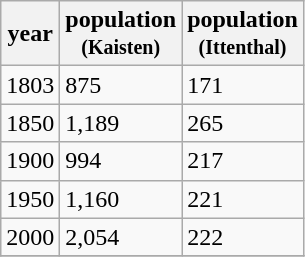<table class="wikitable">
<tr>
<th>year</th>
<th>population<br><small>(Kaisten)</small></th>
<th>population<br><small>(Ittenthal)</small></th>
</tr>
<tr>
<td>1803</td>
<td>875</td>
<td>171</td>
</tr>
<tr>
<td>1850</td>
<td>1,189</td>
<td>265</td>
</tr>
<tr>
<td>1900</td>
<td>994</td>
<td>217</td>
</tr>
<tr>
<td>1950</td>
<td>1,160</td>
<td>221</td>
</tr>
<tr>
<td>2000</td>
<td>2,054</td>
<td>222</td>
</tr>
<tr>
</tr>
</table>
